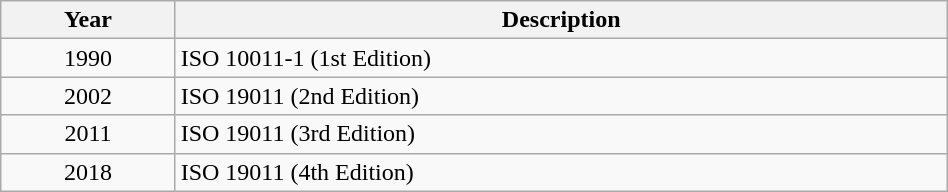<table class = "wikitable" font-size = 95%; width = 50%; background-color = transparent>
<tr>
<th>Year</th>
<th>Description</th>
</tr>
<tr>
<td align = "center">1990</td>
<td>ISO 10011-1 (1st Edition)</td>
</tr>
<tr>
<td align = "center">2002</td>
<td>ISO 19011 (2nd Edition)</td>
</tr>
<tr>
<td align = "center">2011</td>
<td>ISO 19011 (3rd Edition)</td>
</tr>
<tr>
<td align = "center">2018</td>
<td>ISO 19011 (4th Edition)</td>
</tr>
</table>
